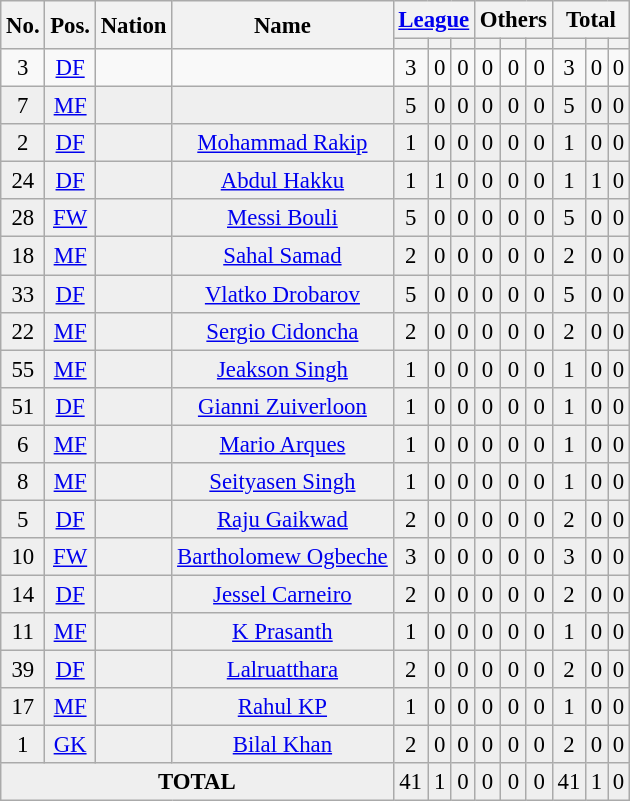<table class="wikitable sortable" style="font-size: 95%; text-align: center;">
<tr>
<th rowspan=2>No.</th>
<th rowspan=2>Pos.</th>
<th rowspan=2>Nation</th>
<th rowspan=2>Name</th>
<th colspan=3><a href='#'>League</a></th>
<th colspan=3>Others</th>
<th colspan=3>Total</th>
</tr>
<tr>
<th></th>
<th></th>
<th></th>
<th></th>
<th></th>
<th></th>
<th></th>
<th></th>
<th></th>
</tr>
<tr>
<td>3</td>
<td><a href='#'>DF</a></td>
<td></td>
<td></td>
<td>3</td>
<td>0</td>
<td>0</td>
<td>0</td>
<td>0</td>
<td>0</td>
<td>3</td>
<td>0</td>
<td>0</td>
</tr>
<tr bgcolor="#efefef">
<td>7</td>
<td><a href='#'>MF</a></td>
<td></td>
<td></td>
<td>5</td>
<td>0</td>
<td>0</td>
<td>0</td>
<td>0</td>
<td>0</td>
<td>5</td>
<td>0</td>
<td>0</td>
</tr>
<tr bgcolor="#efefef">
<td>2</td>
<td><a href='#'>DF</a></td>
<td></td>
<td><a href='#'>Mohammad Rakip</a></td>
<td>1</td>
<td>0</td>
<td>0</td>
<td>0</td>
<td>0</td>
<td>0</td>
<td>1</td>
<td>0</td>
<td>0</td>
</tr>
<tr bgcolor="#efefef">
<td>24</td>
<td><a href='#'>DF</a></td>
<td></td>
<td><a href='#'>Abdul Hakku</a></td>
<td>1</td>
<td>1</td>
<td>0</td>
<td>0</td>
<td>0</td>
<td>0</td>
<td>1</td>
<td>1</td>
<td>0</td>
</tr>
<tr bgcolor="#efefef">
<td>28</td>
<td><a href='#'>FW</a></td>
<td></td>
<td><a href='#'>Messi Bouli</a></td>
<td>5</td>
<td>0</td>
<td>0</td>
<td>0</td>
<td>0</td>
<td>0</td>
<td>5</td>
<td>0</td>
<td>0</td>
</tr>
<tr bgcolor="#efefef">
<td>18</td>
<td><a href='#'>MF</a></td>
<td></td>
<td><a href='#'>Sahal Samad</a></td>
<td>2</td>
<td>0</td>
<td>0</td>
<td>0</td>
<td>0</td>
<td>0</td>
<td>2</td>
<td>0</td>
<td>0</td>
</tr>
<tr bgcolor="#efefef">
<td>33</td>
<td><a href='#'>DF</a></td>
<td></td>
<td><a href='#'>Vlatko Drobarov</a></td>
<td>5</td>
<td>0</td>
<td>0</td>
<td>0</td>
<td>0</td>
<td>0</td>
<td>5</td>
<td>0</td>
<td>0</td>
</tr>
<tr bgcolor="#efefef">
<td>22</td>
<td><a href='#'>MF</a></td>
<td></td>
<td><a href='#'>Sergio Cidoncha</a></td>
<td>2</td>
<td>0</td>
<td>0</td>
<td>0</td>
<td>0</td>
<td>0</td>
<td>2</td>
<td>0</td>
<td>0</td>
</tr>
<tr bgcolor="#efefef">
<td>55</td>
<td><a href='#'>MF</a></td>
<td></td>
<td><a href='#'>Jeakson Singh</a></td>
<td>1</td>
<td>0</td>
<td>0</td>
<td>0</td>
<td>0</td>
<td>0</td>
<td>1</td>
<td>0</td>
<td>0</td>
</tr>
<tr bgcolor="#efefef">
<td>51</td>
<td><a href='#'>DF</a></td>
<td></td>
<td><a href='#'>Gianni Zuiverloon</a></td>
<td>1</td>
<td>0</td>
<td>0</td>
<td>0</td>
<td>0</td>
<td>0</td>
<td>1</td>
<td>0</td>
<td>0</td>
</tr>
<tr bgcolor="#efefef">
<td>6</td>
<td><a href='#'>MF</a></td>
<td></td>
<td><a href='#'>Mario Arques</a></td>
<td>1</td>
<td>0</td>
<td>0</td>
<td>0</td>
<td>0</td>
<td>0</td>
<td>1</td>
<td>0</td>
<td>0</td>
</tr>
<tr bgcolor="#efefef">
<td>8</td>
<td><a href='#'>MF</a></td>
<td></td>
<td><a href='#'>Seityasen Singh</a></td>
<td>1</td>
<td>0</td>
<td>0</td>
<td>0</td>
<td>0</td>
<td>0</td>
<td>1</td>
<td>0</td>
<td>0</td>
</tr>
<tr bgcolor="#efefef">
<td>5</td>
<td><a href='#'>DF</a></td>
<td></td>
<td><a href='#'>Raju Gaikwad</a></td>
<td>2</td>
<td>0</td>
<td>0</td>
<td>0</td>
<td>0</td>
<td>0</td>
<td>2</td>
<td>0</td>
<td>0</td>
</tr>
<tr bgcolor="#efefef">
<td>10</td>
<td><a href='#'>FW</a></td>
<td></td>
<td><a href='#'>Bartholomew Ogbeche</a></td>
<td>3</td>
<td>0</td>
<td>0</td>
<td>0</td>
<td>0</td>
<td>0</td>
<td>3</td>
<td>0</td>
<td>0</td>
</tr>
<tr bgcolor="#efefef">
<td>14</td>
<td><a href='#'>DF</a></td>
<td></td>
<td><a href='#'>Jessel Carneiro</a></td>
<td>2</td>
<td>0</td>
<td>0</td>
<td>0</td>
<td>0</td>
<td>0</td>
<td>2</td>
<td>0</td>
<td>0</td>
</tr>
<tr bgcolor="#efefef">
<td>11</td>
<td><a href='#'>MF</a></td>
<td></td>
<td><a href='#'>K Prasanth</a></td>
<td>1</td>
<td>0</td>
<td>0</td>
<td>0</td>
<td>0</td>
<td>0</td>
<td>1</td>
<td>0</td>
<td>0</td>
</tr>
<tr bgcolor="#efefef">
<td>39</td>
<td><a href='#'>DF</a></td>
<td></td>
<td><a href='#'>Lalruatthara</a></td>
<td>2</td>
<td>0</td>
<td>0</td>
<td>0</td>
<td>0</td>
<td>0</td>
<td>2</td>
<td>0</td>
<td>0</td>
</tr>
<tr bgcolor="#efefef">
<td>17</td>
<td><a href='#'>MF</a></td>
<td></td>
<td><a href='#'>Rahul KP</a></td>
<td>1</td>
<td>0</td>
<td>0</td>
<td>0</td>
<td>0</td>
<td>0</td>
<td>1</td>
<td>0</td>
<td>0</td>
</tr>
<tr bgcolor="#efefef">
<td>1</td>
<td><a href='#'>GK</a></td>
<td></td>
<td><a href='#'>Bilal Khan</a></td>
<td>2</td>
<td>0</td>
<td>0</td>
<td>0</td>
<td>0</td>
<td>0</td>
<td>2</td>
<td>0</td>
<td>0</td>
</tr>
<tr bgcolor="#efefef">
<td colspan=4><strong>TOTAL</strong></td>
<td>41</td>
<td>1</td>
<td>0</td>
<td>0</td>
<td>0</td>
<td>0</td>
<td>41</td>
<td>1</td>
<td>0</td>
</tr>
</table>
